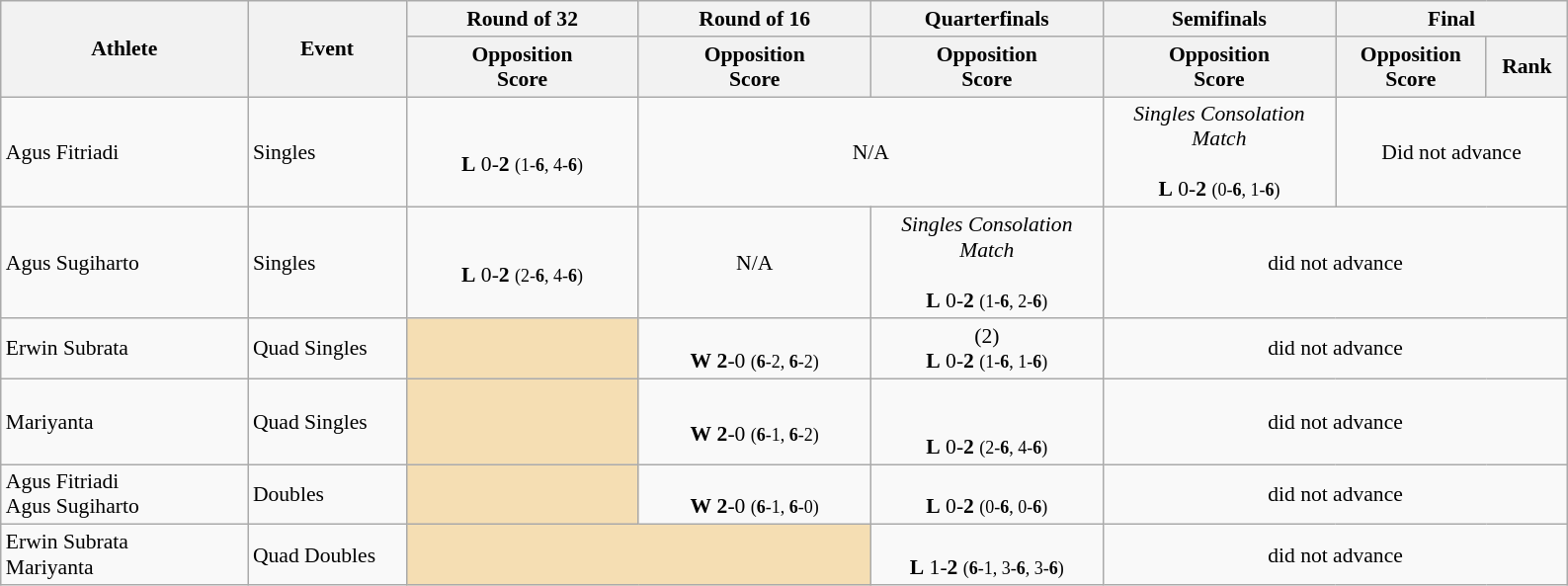<table class=wikitable style="font-size:90%; text-align:center">
<tr>
<th width="160" rowspan="2">Athlete</th>
<th width="100" rowspan="2">Event</th>
<th width="150">Round of 32</th>
<th width="150">Round of 16</th>
<th width="150">Quarterfinals</th>
<th width="150">Semifinals</th>
<th width="150" colspan="2">Final</th>
</tr>
<tr>
<th>Opposition<br>Score</th>
<th>Opposition<br>Score</th>
<th>Opposition<br>Score</th>
<th>Opposition<br>Score</th>
<th>Opposition<br>Score</th>
<th>Rank</th>
</tr>
<tr>
<td align=left>Agus Fitriadi</td>
<td align=left>Singles</td>
<td> <br><strong>L</strong> 0-<strong>2</strong> <small>(1-<strong>6</strong>, 4-<strong>6</strong>) </small></td>
<td colspan="2">N/A</td>
<td><em>Singles Consolation Match</em><br> <br><strong>L</strong> 0-<strong>2</strong> <small>(0-<strong>6</strong>, 1-<strong>6</strong>) </small></td>
<td colspan="2">Did not advance</td>
</tr>
<tr>
<td align=left>Agus Sugiharto</td>
<td align=left>Singles</td>
<td> <br><strong>L</strong> 0-<strong>2</strong> <small>(2-<strong>6</strong>, 4-<strong>6</strong>)</small></td>
<td>N/A</td>
<td><em>Singles Consolation Match</em><br> <br><strong>L</strong> 0-<strong>2</strong> <small>(1-<strong>6</strong>, 2-<strong>6</strong>) </small></td>
<td colspan="3">did not advance</td>
</tr>
<tr>
<td align=left>Erwin Subrata</td>
<td align=left>Quad Singles</td>
<td bgcolor="wheat"></td>
<td> <br><strong>W</strong> <strong>2</strong>-0 <small>(<strong>6</strong>-2, <strong>6</strong>-2)</small></td>
<td>(2)  <br><strong>L</strong> 0-<strong>2</strong> <small>(1-<strong>6</strong>, 1-<strong>6</strong>)</small></td>
<td colspan="3">did not advance</td>
</tr>
<tr>
<td align=left>Mariyanta</td>
<td align=left>Quad Singles</td>
<td bgcolor="wheat"></td>
<td> <br><strong>W</strong> <strong>2</strong>-0 <small>(<strong>6</strong>-1, <strong>6</strong>-2)</small></td>
<td> <br><br><strong>L</strong> 0-<strong>2</strong> <small>(2-<strong>6</strong>, 4-<strong>6</strong>)</small></td>
<td colspan="3">did not advance</td>
</tr>
<tr>
<td align=left>Agus Fitriadi <br> Agus Sugiharto</td>
<td align=left>Doubles</td>
<td bgcolor="wheat"></td>
<td> <br><strong>W</strong> <strong>2</strong>-0 <small>(<strong>6</strong>-1, <strong>6</strong>-0)</small></td>
<td> <br><strong>L</strong> 0-<strong>2</strong> <small>(0-<strong>6</strong>, 0-<strong>6</strong>)</small></td>
<td colspan="3">did not advance</td>
</tr>
<tr>
<td align=left>Erwin Subrata <br> Mariyanta</td>
<td align=left>Quad Doubles</td>
<td colspan="2" bgcolor="wheat"></td>
<td> <br><strong>L</strong> 1-<strong>2</strong> <small>(<strong>6</strong>-1, 3-<strong>6</strong>, 3-<strong>6</strong>)</small></td>
<td colspan="3">did not advance</td>
</tr>
</table>
